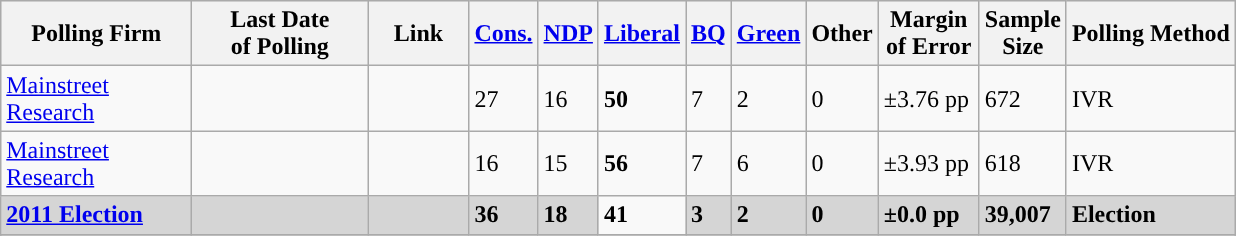<table class="wikitable sortable">
<tr style="background:#e9e9e9;">
<th style="width:120px">Polling Firm</th>
<th style="width:110px">Last Date<br>of Polling</th>
<th style="width:60px" class="unsortable">Link</th>
<th style="background-color:"><strong><a href='#'>Cons.</a></strong></th>
<th style="background-color:"><strong><a href='#'>NDP</a></strong></th>
<th style="background-color:"><strong><a href='#'>Liberal</a></strong></th>
<th style="background-color:"><strong><a href='#'>BQ</a></strong></th>
<th style="background-color:"><strong><a href='#'>Green</a></strong></th>
<th style="background-color:"><strong>Other</strong></th>
<th style="width:60px;" class=unsortable>Margin<br>of Error</th>
<th style="width:50px;" class=unsortable>Sample<br>Size</th>
<th class=unsortable>Polling Method</th>
</tr>
<tr>
<td><a href='#'>Mainstreet Research</a></td>
<td></td>
<td></td>
<td>27</td>
<td>16</td>
<td><strong>50</strong></td>
<td>7</td>
<td>2</td>
<td>0</td>
<td>±3.76 pp</td>
<td>672</td>
<td>IVR</td>
</tr>
<tr>
<td><a href='#'>Mainstreet Research</a></td>
<td></td>
<td></td>
<td>16</td>
<td>15</td>
<td><strong>56</strong></td>
<td>7</td>
<td>6</td>
<td>0</td>
<td>±3.93 pp</td>
<td>618</td>
<td>IVR</td>
</tr>
<tr>
<td style="background:#D5D5D5"><strong><a href='#'>2011 Election</a></strong></td>
<td style="background:#D5D5D5"><strong></strong></td>
<td style="background:#D5D5D5"></td>
<td style="background:#D5D5D5"><strong>36</strong></td>
<td style="background:#D5D5D5"><strong>18</strong></td>
<td><strong>41</strong></td>
<td style="background:#D5D5D5"><strong>3</strong></td>
<td style="background:#D5D5D5"><strong>2</strong></td>
<td style="background:#D5D5D5"><strong>0</strong></td>
<td style="background:#D5D5D5"><strong>±0.0 pp</strong></td>
<td style="background:#D5D5D5"><strong>39,007</strong></td>
<td style="background:#D5D5D5"><strong>Election</strong></td>
</tr>
<tr>
</tr>
<tr>
</tr>
</table>
